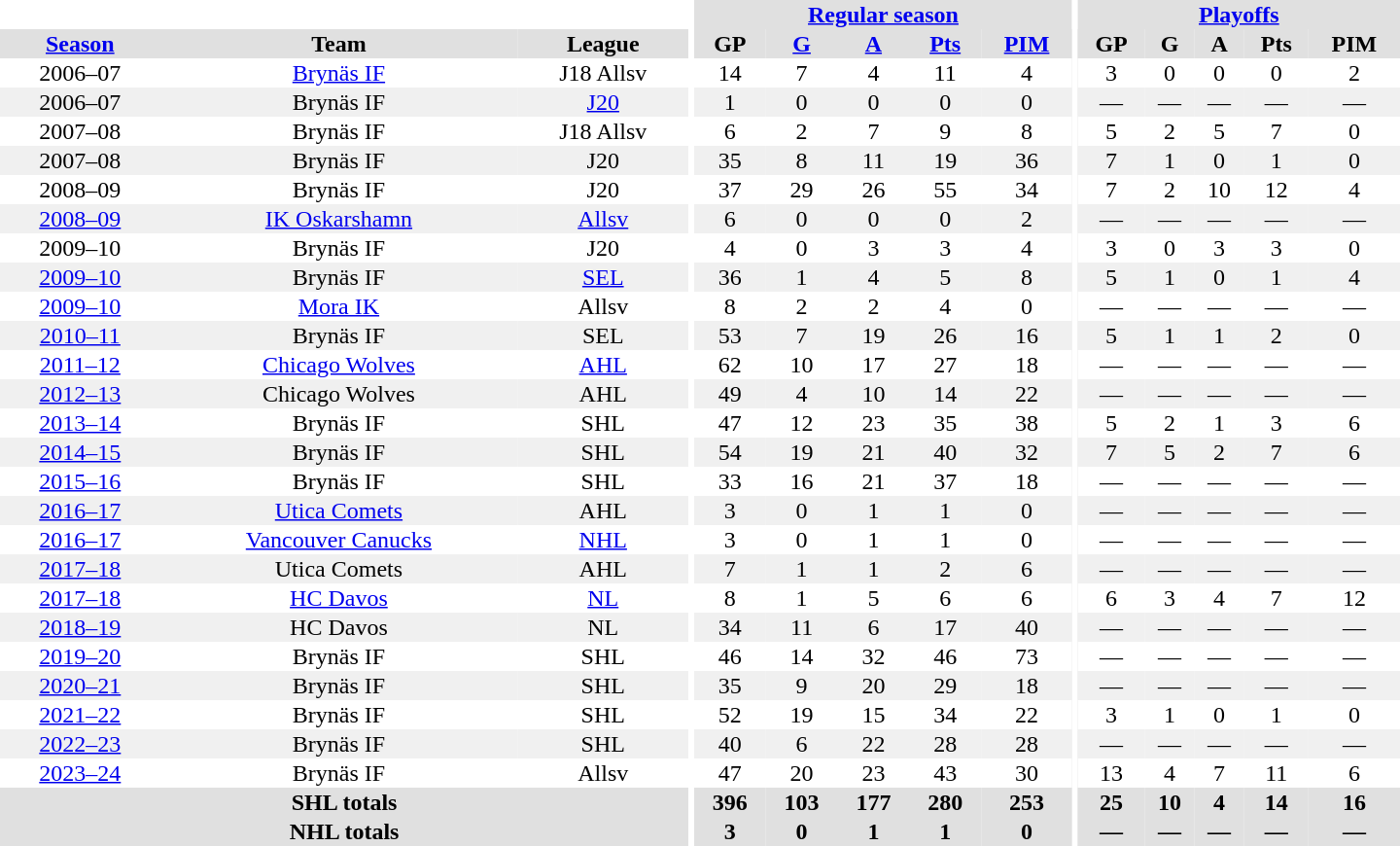<table border="0" cellpadding="1" cellspacing="0" style="text-align:center; width:60em">
<tr bgcolor="#e0e0e0">
<th colspan="3" bgcolor="#ffffff"></th>
<th rowspan="99" bgcolor="#ffffff"></th>
<th colspan="5"><a href='#'>Regular season</a></th>
<th rowspan="99" bgcolor="#ffffff"></th>
<th colspan="5"><a href='#'>Playoffs</a></th>
</tr>
<tr bgcolor="#e0e0e0">
<th><a href='#'>Season</a></th>
<th>Team</th>
<th>League</th>
<th>GP</th>
<th><a href='#'>G</a></th>
<th><a href='#'>A</a></th>
<th><a href='#'>Pts</a></th>
<th><a href='#'>PIM</a></th>
<th>GP</th>
<th>G</th>
<th>A</th>
<th>Pts</th>
<th>PIM</th>
</tr>
<tr>
<td>2006–07</td>
<td><a href='#'>Brynäs IF</a></td>
<td>J18 Allsv</td>
<td>14</td>
<td>7</td>
<td>4</td>
<td>11</td>
<td>4</td>
<td>3</td>
<td>0</td>
<td>0</td>
<td>0</td>
<td>2</td>
</tr>
<tr bgcolor="#f0f0f0">
<td>2006–07</td>
<td>Brynäs IF</td>
<td><a href='#'>J20</a></td>
<td>1</td>
<td>0</td>
<td>0</td>
<td>0</td>
<td>0</td>
<td>—</td>
<td>—</td>
<td>—</td>
<td>—</td>
<td>—</td>
</tr>
<tr>
<td>2007–08</td>
<td>Brynäs IF</td>
<td>J18 Allsv</td>
<td>6</td>
<td>2</td>
<td>7</td>
<td>9</td>
<td>8</td>
<td>5</td>
<td>2</td>
<td>5</td>
<td>7</td>
<td>0</td>
</tr>
<tr bgcolor="#f0f0f0">
<td>2007–08</td>
<td>Brynäs IF</td>
<td>J20</td>
<td>35</td>
<td>8</td>
<td>11</td>
<td>19</td>
<td>36</td>
<td>7</td>
<td>1</td>
<td>0</td>
<td>1</td>
<td>0</td>
</tr>
<tr>
<td>2008–09</td>
<td>Brynäs IF</td>
<td>J20</td>
<td>37</td>
<td>29</td>
<td>26</td>
<td>55</td>
<td>34</td>
<td>7</td>
<td>2</td>
<td>10</td>
<td>12</td>
<td>4</td>
</tr>
<tr bgcolor="#f0f0f0">
<td><a href='#'>2008–09</a></td>
<td><a href='#'>IK Oskarshamn</a></td>
<td><a href='#'>Allsv</a></td>
<td>6</td>
<td>0</td>
<td>0</td>
<td>0</td>
<td>2</td>
<td>—</td>
<td>—</td>
<td>—</td>
<td>—</td>
<td>—</td>
</tr>
<tr>
<td>2009–10</td>
<td>Brynäs IF</td>
<td>J20</td>
<td>4</td>
<td>0</td>
<td>3</td>
<td>3</td>
<td>4</td>
<td>3</td>
<td>0</td>
<td>3</td>
<td>3</td>
<td>0</td>
</tr>
<tr bgcolor="#f0f0f0">
<td><a href='#'>2009–10</a></td>
<td>Brynäs IF</td>
<td><a href='#'>SEL</a></td>
<td>36</td>
<td>1</td>
<td>4</td>
<td>5</td>
<td>8</td>
<td>5</td>
<td>1</td>
<td>0</td>
<td>1</td>
<td>4</td>
</tr>
<tr>
<td><a href='#'>2009–10</a></td>
<td><a href='#'>Mora IK</a></td>
<td>Allsv</td>
<td>8</td>
<td>2</td>
<td>2</td>
<td>4</td>
<td>0</td>
<td>—</td>
<td>—</td>
<td>—</td>
<td>—</td>
<td>—</td>
</tr>
<tr bgcolor="#f0f0f0">
<td><a href='#'>2010–11</a></td>
<td>Brynäs IF</td>
<td>SEL</td>
<td>53</td>
<td>7</td>
<td>19</td>
<td>26</td>
<td>16</td>
<td>5</td>
<td>1</td>
<td>1</td>
<td>2</td>
<td>0</td>
</tr>
<tr>
<td><a href='#'>2011–12</a></td>
<td><a href='#'>Chicago Wolves</a></td>
<td><a href='#'>AHL</a></td>
<td>62</td>
<td>10</td>
<td>17</td>
<td>27</td>
<td>18</td>
<td>—</td>
<td>—</td>
<td>—</td>
<td>—</td>
<td>—</td>
</tr>
<tr bgcolor="#f0f0f0">
<td><a href='#'>2012–13</a></td>
<td>Chicago Wolves</td>
<td>AHL</td>
<td>49</td>
<td>4</td>
<td>10</td>
<td>14</td>
<td>22</td>
<td>—</td>
<td>—</td>
<td>—</td>
<td>—</td>
<td>—</td>
</tr>
<tr>
<td><a href='#'>2013–14</a></td>
<td>Brynäs IF</td>
<td>SHL</td>
<td>47</td>
<td>12</td>
<td>23</td>
<td>35</td>
<td>38</td>
<td>5</td>
<td>2</td>
<td>1</td>
<td>3</td>
<td>6</td>
</tr>
<tr bgcolor="#f0f0f0">
<td><a href='#'>2014–15</a></td>
<td>Brynäs IF</td>
<td>SHL</td>
<td>54</td>
<td>19</td>
<td>21</td>
<td>40</td>
<td>32</td>
<td>7</td>
<td>5</td>
<td>2</td>
<td>7</td>
<td>6</td>
</tr>
<tr>
<td><a href='#'>2015–16</a></td>
<td>Brynäs IF</td>
<td>SHL</td>
<td>33</td>
<td>16</td>
<td>21</td>
<td>37</td>
<td>18</td>
<td>—</td>
<td>—</td>
<td>—</td>
<td>—</td>
<td>—</td>
</tr>
<tr bgcolor="#f0f0f0">
<td><a href='#'>2016–17</a></td>
<td><a href='#'>Utica Comets</a></td>
<td>AHL</td>
<td>3</td>
<td>0</td>
<td>1</td>
<td>1</td>
<td>0</td>
<td>—</td>
<td>—</td>
<td>—</td>
<td>—</td>
<td>—</td>
</tr>
<tr>
<td><a href='#'>2016–17</a></td>
<td><a href='#'>Vancouver Canucks</a></td>
<td><a href='#'>NHL</a></td>
<td>3</td>
<td>0</td>
<td>1</td>
<td>1</td>
<td>0</td>
<td>—</td>
<td>—</td>
<td>—</td>
<td>—</td>
<td>—</td>
</tr>
<tr bgcolor="#f0f0f0">
<td><a href='#'>2017–18</a></td>
<td>Utica Comets</td>
<td>AHL</td>
<td>7</td>
<td>1</td>
<td>1</td>
<td>2</td>
<td>6</td>
<td>—</td>
<td>—</td>
<td>—</td>
<td>—</td>
<td>—</td>
</tr>
<tr>
<td><a href='#'>2017–18</a></td>
<td><a href='#'>HC Davos</a></td>
<td><a href='#'>NL</a></td>
<td>8</td>
<td>1</td>
<td>5</td>
<td>6</td>
<td>6</td>
<td>6</td>
<td>3</td>
<td>4</td>
<td>7</td>
<td>12</td>
</tr>
<tr bgcolor="#f0f0f0">
<td><a href='#'>2018–19</a></td>
<td>HC Davos</td>
<td>NL</td>
<td>34</td>
<td>11</td>
<td>6</td>
<td>17</td>
<td>40</td>
<td>—</td>
<td>—</td>
<td>—</td>
<td>—</td>
<td>—</td>
</tr>
<tr>
<td><a href='#'>2019–20</a></td>
<td>Brynäs IF</td>
<td>SHL</td>
<td>46</td>
<td>14</td>
<td>32</td>
<td>46</td>
<td>73</td>
<td>—</td>
<td>—</td>
<td>—</td>
<td>—</td>
<td>—</td>
</tr>
<tr bgcolor="#f0f0f0">
<td><a href='#'>2020–21</a></td>
<td>Brynäs IF</td>
<td>SHL</td>
<td>35</td>
<td>9</td>
<td>20</td>
<td>29</td>
<td>18</td>
<td>—</td>
<td>—</td>
<td>—</td>
<td>—</td>
<td>—</td>
</tr>
<tr>
<td><a href='#'>2021–22</a></td>
<td>Brynäs IF</td>
<td>SHL</td>
<td>52</td>
<td>19</td>
<td>15</td>
<td>34</td>
<td>22</td>
<td>3</td>
<td>1</td>
<td>0</td>
<td>1</td>
<td>0</td>
</tr>
<tr bgcolor="#f0f0f0">
<td><a href='#'>2022–23</a></td>
<td>Brynäs IF</td>
<td>SHL</td>
<td>40</td>
<td>6</td>
<td>22</td>
<td>28</td>
<td>28</td>
<td>—</td>
<td>—</td>
<td>—</td>
<td>—</td>
<td>—</td>
</tr>
<tr>
<td><a href='#'>2023–24</a></td>
<td>Brynäs IF</td>
<td>Allsv</td>
<td>47</td>
<td>20</td>
<td>23</td>
<td>43</td>
<td>30</td>
<td>13</td>
<td>4</td>
<td>7</td>
<td>11</td>
<td>6</td>
</tr>
<tr bgcolor="#e0e0e0">
<th colspan="3">SHL totals</th>
<th>396</th>
<th>103</th>
<th>177</th>
<th>280</th>
<th>253</th>
<th>25</th>
<th>10</th>
<th>4</th>
<th>14</th>
<th>16</th>
</tr>
<tr bgcolor="#e0e0e0">
<th colspan="3">NHL totals</th>
<th>3</th>
<th>0</th>
<th>1</th>
<th>1</th>
<th>0</th>
<th>—</th>
<th>—</th>
<th>—</th>
<th>—</th>
<th>—</th>
</tr>
</table>
